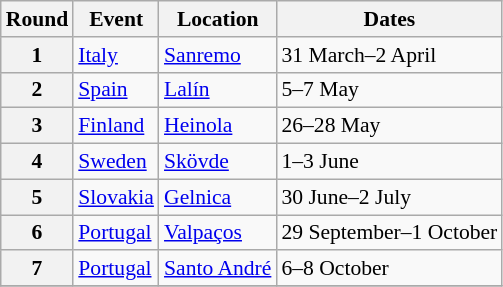<table class="wikitable" style="font-size: 90%">
<tr>
<th>Round</th>
<th>Event</th>
<th>Location</th>
<th>Dates</th>
</tr>
<tr>
<th>1</th>
<td> <a href='#'>Italy</a></td>
<td><a href='#'>Sanremo</a></td>
<td>31 March–2 April</td>
</tr>
<tr>
<th>2</th>
<td> <a href='#'>Spain</a></td>
<td><a href='#'>Lalín</a></td>
<td>5–7 May</td>
</tr>
<tr>
<th>3</th>
<td> <a href='#'>Finland</a></td>
<td><a href='#'>Heinola</a></td>
<td>26–28 May</td>
</tr>
<tr>
<th>4</th>
<td> <a href='#'>Sweden</a></td>
<td><a href='#'>Skövde</a></td>
<td>1–3 June</td>
</tr>
<tr>
<th>5</th>
<td> <a href='#'>Slovakia</a></td>
<td><a href='#'>Gelnica</a></td>
<td>30 June–2 July</td>
</tr>
<tr>
<th>6</th>
<td> <a href='#'>Portugal</a></td>
<td><a href='#'>Valpaços</a></td>
<td>29 September–1 October</td>
</tr>
<tr>
<th>7</th>
<td> <a href='#'>Portugal</a></td>
<td><a href='#'>Santo André</a></td>
<td>6–8 October</td>
</tr>
<tr>
</tr>
</table>
